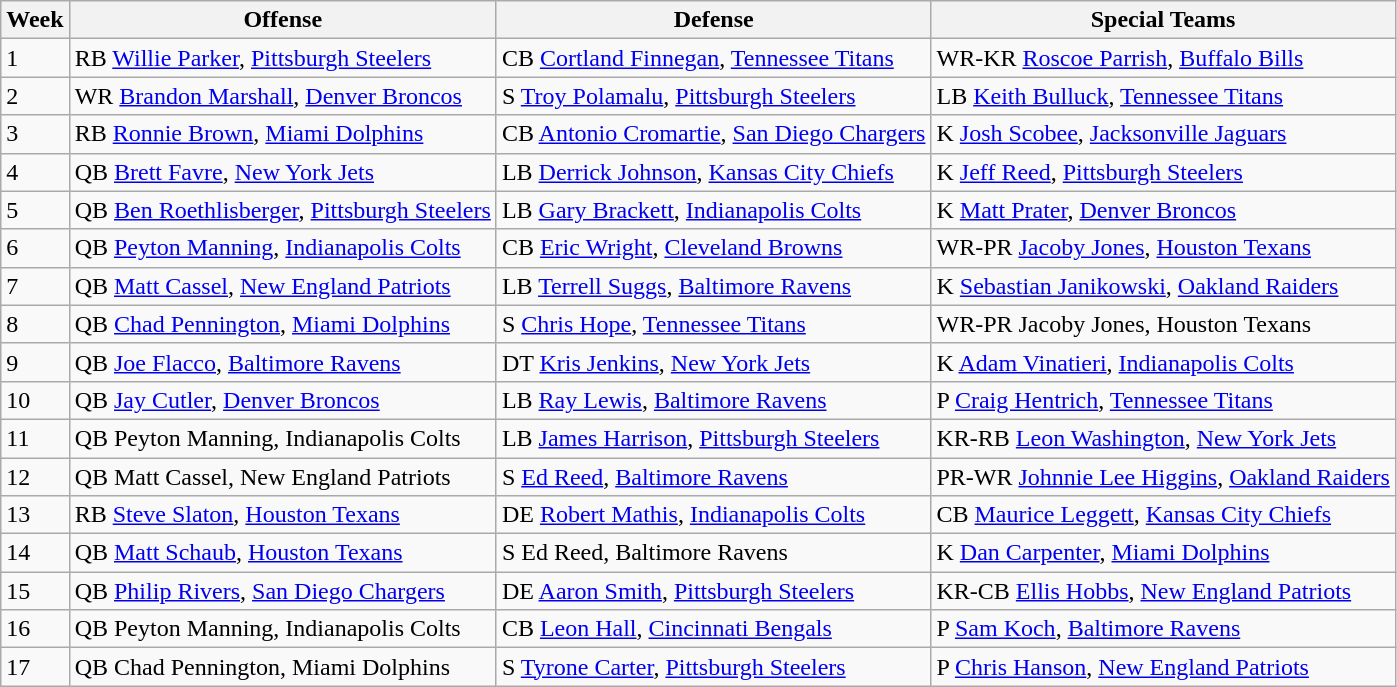<table class="wikitable">
<tr>
<th width=>Week</th>
<th width=>Offense</th>
<th width=>Defense</th>
<th width=>Special Teams</th>
</tr>
<tr>
<td>1</td>
<td>RB <a href='#'>Willie Parker</a>, <a href='#'>Pittsburgh Steelers</a></td>
<td>CB <a href='#'>Cortland Finnegan</a>, <a href='#'>Tennessee Titans</a></td>
<td>WR-KR <a href='#'>Roscoe Parrish</a>, <a href='#'>Buffalo Bills</a></td>
</tr>
<tr>
<td>2</td>
<td>WR <a href='#'>Brandon Marshall</a>, <a href='#'>Denver Broncos</a></td>
<td>S <a href='#'>Troy Polamalu</a>, <a href='#'>Pittsburgh Steelers</a></td>
<td>LB <a href='#'>Keith Bulluck</a>, <a href='#'>Tennessee Titans</a></td>
</tr>
<tr>
<td>3</td>
<td>RB <a href='#'>Ronnie Brown</a>, <a href='#'>Miami Dolphins</a></td>
<td>CB <a href='#'>Antonio Cromartie</a>, <a href='#'>San Diego Chargers</a></td>
<td>K <a href='#'>Josh Scobee</a>, <a href='#'>Jacksonville Jaguars</a></td>
</tr>
<tr>
<td>4</td>
<td>QB <a href='#'>Brett Favre</a>, <a href='#'>New York Jets</a></td>
<td>LB <a href='#'>Derrick Johnson</a>, <a href='#'>Kansas City Chiefs</a></td>
<td>K <a href='#'>Jeff Reed</a>, <a href='#'>Pittsburgh Steelers</a></td>
</tr>
<tr>
<td>5</td>
<td>QB <a href='#'>Ben Roethlisberger</a>, <a href='#'>Pittsburgh Steelers</a></td>
<td>LB <a href='#'>Gary Brackett</a>, <a href='#'>Indianapolis Colts</a></td>
<td>K <a href='#'>Matt Prater</a>, <a href='#'>Denver Broncos</a></td>
</tr>
<tr>
<td>6</td>
<td>QB <a href='#'>Peyton Manning</a>, <a href='#'>Indianapolis Colts</a></td>
<td>CB <a href='#'>Eric Wright</a>, <a href='#'>Cleveland Browns</a></td>
<td>WR-PR <a href='#'>Jacoby Jones</a>, <a href='#'>Houston Texans</a></td>
</tr>
<tr>
<td>7</td>
<td>QB <a href='#'>Matt Cassel</a>, <a href='#'>New England Patriots</a></td>
<td>LB <a href='#'>Terrell Suggs</a>, <a href='#'>Baltimore Ravens</a></td>
<td>K <a href='#'>Sebastian Janikowski</a>, <a href='#'>Oakland Raiders</a></td>
</tr>
<tr>
<td>8</td>
<td>QB <a href='#'>Chad Pennington</a>, <a href='#'>Miami Dolphins</a></td>
<td>S <a href='#'>Chris Hope</a>, <a href='#'>Tennessee Titans</a></td>
<td>WR-PR Jacoby Jones, Houston Texans</td>
</tr>
<tr>
<td>9</td>
<td>QB <a href='#'>Joe Flacco</a>, <a href='#'>Baltimore Ravens</a></td>
<td>DT <a href='#'>Kris Jenkins</a>, <a href='#'>New York Jets</a></td>
<td>K <a href='#'>Adam Vinatieri</a>, <a href='#'>Indianapolis Colts</a></td>
</tr>
<tr>
<td>10</td>
<td>QB <a href='#'>Jay Cutler</a>, <a href='#'>Denver Broncos</a></td>
<td>LB <a href='#'>Ray Lewis</a>, <a href='#'>Baltimore Ravens</a></td>
<td>P <a href='#'>Craig Hentrich</a>, <a href='#'>Tennessee Titans</a></td>
</tr>
<tr>
<td>11</td>
<td>QB Peyton Manning, Indianapolis Colts</td>
<td>LB <a href='#'>James Harrison</a>, <a href='#'>Pittsburgh Steelers</a></td>
<td>KR-RB <a href='#'>Leon Washington</a>, <a href='#'>New York Jets</a></td>
</tr>
<tr>
<td>12</td>
<td>QB Matt Cassel, New England Patriots</td>
<td>S <a href='#'>Ed Reed</a>, <a href='#'>Baltimore Ravens</a></td>
<td>PR-WR <a href='#'>Johnnie Lee Higgins</a>, <a href='#'>Oakland Raiders</a></td>
</tr>
<tr>
<td>13</td>
<td>RB <a href='#'>Steve Slaton</a>, <a href='#'>Houston Texans</a></td>
<td>DE <a href='#'>Robert Mathis</a>, <a href='#'>Indianapolis Colts</a></td>
<td>CB <a href='#'>Maurice Leggett</a>, <a href='#'>Kansas City Chiefs</a></td>
</tr>
<tr>
<td>14</td>
<td>QB <a href='#'>Matt Schaub</a>, <a href='#'>Houston Texans</a></td>
<td>S Ed Reed, Baltimore Ravens</td>
<td>K <a href='#'>Dan Carpenter</a>, <a href='#'>Miami Dolphins</a></td>
</tr>
<tr>
<td>15</td>
<td>QB <a href='#'>Philip Rivers</a>, <a href='#'>San Diego Chargers</a></td>
<td>DE <a href='#'>Aaron Smith</a>, <a href='#'>Pittsburgh Steelers</a></td>
<td>KR-CB <a href='#'>Ellis Hobbs</a>, <a href='#'>New England Patriots</a></td>
</tr>
<tr>
<td>16</td>
<td>QB Peyton Manning, Indianapolis Colts</td>
<td>CB <a href='#'>Leon Hall</a>, <a href='#'>Cincinnati Bengals</a></td>
<td>P <a href='#'>Sam Koch</a>, <a href='#'>Baltimore Ravens</a></td>
</tr>
<tr>
<td>17</td>
<td>QB Chad Pennington, Miami Dolphins</td>
<td>S <a href='#'>Tyrone Carter</a>, <a href='#'>Pittsburgh Steelers</a></td>
<td>P <a href='#'>Chris Hanson</a>, <a href='#'>New England Patriots</a></td>
</tr>
</table>
